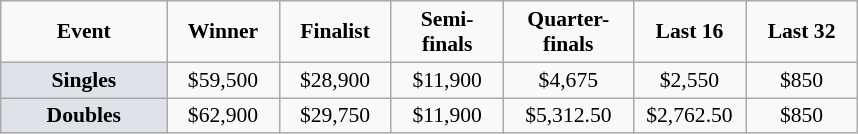<table class="wikitable" style="font-size:90%; text-align:center">
<tr>
<td width="104px"><strong>Event</strong></td>
<td width="68px"><strong>Winner</strong></td>
<td width="68px"><strong>Finalist</strong></td>
<td width="68px"><strong>Semi-finals</strong></td>
<td width="80px"><strong>Quarter-finals</strong></td>
<td width="68px"><strong>Last 16</strong></td>
<td width="68px"><strong>Last 32</strong></td>
</tr>
<tr>
<td bgcolor="#dfe2e9"><strong>Singles</strong></td>
<td>$59,500</td>
<td>$28,900</td>
<td>$11,900</td>
<td>$4,675</td>
<td>$2,550</td>
<td>$850</td>
</tr>
<tr>
<td bgcolor="#dfe2e9"><strong>Doubles</strong></td>
<td>$62,900</td>
<td>$29,750</td>
<td>$11,900</td>
<td>$5,312.50</td>
<td>$2,762.50</td>
<td>$850</td>
</tr>
</table>
